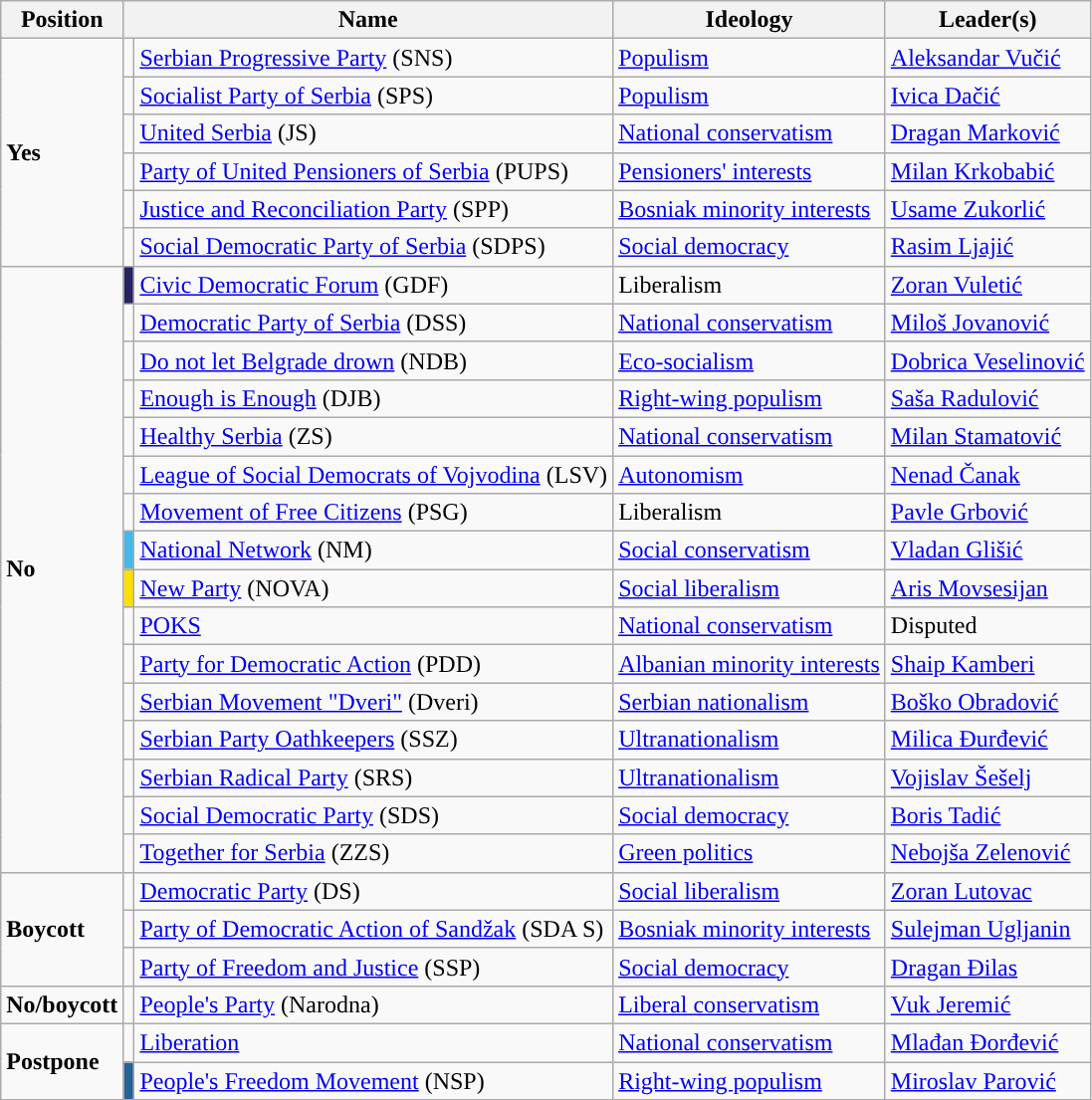<table class="wikitable collapsible collapsed">
<tr>
<th>Position</th>
<th colspan="2">Name</th>
<th>Ideology</th>
<th>Leader(s)</th>
</tr>
<tr>
<td rowspan="6"> <strong>Yes</strong></td>
<td style="background-color: "></td>
<td><a href='#'>Serbian Progressive Party</a> (SNS)</td>
<td><a href='#'>Populism</a></td>
<td><a href='#'>Aleksandar Vučić</a></td>
</tr>
<tr>
<td style="background-color: "></td>
<td><a href='#'>Socialist Party of Serbia</a> (SPS)</td>
<td><a href='#'>Populism</a></td>
<td><a href='#'>Ivica Dačić</a></td>
</tr>
<tr>
<td style="background-color: "></td>
<td><a href='#'>United Serbia</a> (JS)</td>
<td><a href='#'>National conservatism</a></td>
<td><a href='#'>Dragan Marković</a></td>
</tr>
<tr>
<td style="background-color: "></td>
<td><a href='#'>Party of United Pensioners of Serbia</a> (PUPS)</td>
<td><a href='#'>Pensioners' interests</a></td>
<td><a href='#'>Milan Krkobabić</a></td>
</tr>
<tr>
<td style="background-color: "></td>
<td><a href='#'>Justice and Reconciliation Party</a> (SPP)</td>
<td><a href='#'>Bosniak minority interests</a></td>
<td><a href='#'>Usame Zukorlić</a></td>
</tr>
<tr>
<td style="background-color: "></td>
<td><a href='#'>Social Democratic Party of Serbia</a> (SDPS)</td>
<td><a href='#'>Social democracy</a></td>
<td><a href='#'>Rasim Ljajić</a></td>
</tr>
<tr>
<td rowspan="16"> <strong>No</strong></td>
<td style="background-color: #272361"></td>
<td><a href='#'>Civic Democratic Forum</a> (GDF)</td>
<td>Liberalism</td>
<td><a href='#'>Zoran Vuletić</a></td>
</tr>
<tr>
<td style="background-color: "></td>
<td><a href='#'>Democratic Party of Serbia</a> (DSS)</td>
<td><a href='#'>National conservatism</a></td>
<td><a href='#'>Miloš Jovanović</a></td>
</tr>
<tr>
<td style="background-color: "></td>
<td><a href='#'>Do not let Belgrade drown</a> (NDB)</td>
<td><a href='#'>Eco-socialism</a></td>
<td><a href='#'>Dobrica Veselinović</a></td>
</tr>
<tr>
<td style="background-color: "></td>
<td><a href='#'>Enough is Enough</a> (DJB)</td>
<td><a href='#'>Right-wing populism</a></td>
<td><a href='#'>Saša Radulović</a></td>
</tr>
<tr>
<td style="background-color: "></td>
<td><a href='#'>Healthy Serbia</a> (ZS)</td>
<td><a href='#'>National conservatism</a></td>
<td><a href='#'>Milan Stamatović</a></td>
</tr>
<tr>
<td style="background-color: "></td>
<td><a href='#'>League of Social Democrats of Vojvodina</a> (LSV)</td>
<td><a href='#'>Autonomism</a></td>
<td><a href='#'>Nenad Čanak</a></td>
</tr>
<tr>
<td style="background-color: "></td>
<td><a href='#'>Movement of Free Citizens</a> (PSG)</td>
<td>Liberalism</td>
<td><a href='#'>Pavle Grbović</a></td>
</tr>
<tr>
<td style="background-color: #46B8E9"></td>
<td><a href='#'>National Network</a> (NM)</td>
<td><a href='#'>Social conservatism</a></td>
<td><a href='#'>Vladan Glišić</a></td>
</tr>
<tr>
<td style="background-color: #FFDF00"></td>
<td><a href='#'>New Party</a> (NOVA)</td>
<td><a href='#'>Social liberalism</a></td>
<td><a href='#'>Aris Movsesijan</a></td>
</tr>
<tr>
<td style="background-color: "></td>
<td><a href='#'>POKS</a></td>
<td><a href='#'>National conservatism</a></td>
<td>Disputed</td>
</tr>
<tr>
<td style="background-color: "></td>
<td><a href='#'>Party for Democratic Action</a> (PDD)</td>
<td><a href='#'>Albanian minority interests</a></td>
<td><a href='#'>Shaip Kamberi</a></td>
</tr>
<tr>
<td style="background-color: "></td>
<td><a href='#'>Serbian Movement "Dveri"</a> (Dveri)</td>
<td><a href='#'>Serbian nationalism</a></td>
<td><a href='#'>Boško Obradović</a></td>
</tr>
<tr>
<td style="background-color: "></td>
<td><a href='#'>Serbian Party Oathkeepers</a> (SSZ)</td>
<td><a href='#'>Ultranationalism</a></td>
<td><a href='#'>Milica Đurđević</a></td>
</tr>
<tr>
<td style="background-color: "></td>
<td><a href='#'>Serbian Radical Party</a> (SRS)</td>
<td><a href='#'>Ultranationalism</a></td>
<td><a href='#'>Vojislav Šešelj</a></td>
</tr>
<tr>
<td style="background-color: "></td>
<td><a href='#'>Social Democratic Party</a> (SDS)</td>
<td><a href='#'>Social democracy</a></td>
<td><a href='#'>Boris Tadić</a></td>
</tr>
<tr>
<td style="background-color: "></td>
<td><a href='#'>Together for Serbia</a> (ZZS)</td>
<td><a href='#'>Green politics</a></td>
<td><a href='#'>Nebojša Zelenović</a></td>
</tr>
<tr>
<td rowspan="3"><strong>Boycott</strong></td>
<td style="background-color: "></td>
<td><a href='#'>Democratic Party</a> (DS)</td>
<td><a href='#'>Social liberalism</a></td>
<td><a href='#'>Zoran Lutovac</a></td>
</tr>
<tr>
<td style="background-color: "></td>
<td><a href='#'>Party of Democratic Action of Sandžak</a> (SDA S)</td>
<td><a href='#'>Bosniak minority interests</a></td>
<td><a href='#'>Sulejman Ugljanin</a></td>
</tr>
<tr>
<td style="background-color: "></td>
<td><a href='#'>Party of Freedom and Justice</a> (SSP)</td>
<td><a href='#'>Social democracy</a></td>
<td><a href='#'>Dragan Đilas</a></td>
</tr>
<tr>
<td><strong>No/boycott</strong></td>
<td style="background-color: "></td>
<td><a href='#'>People's Party</a> (Narodna)</td>
<td><a href='#'>Liberal conservatism</a></td>
<td><a href='#'>Vuk Jeremić</a></td>
</tr>
<tr>
<td rowspan="2"><strong>Postpone</strong></td>
<td style="background-color: "></td>
<td><a href='#'>Liberation</a></td>
<td><a href='#'>National conservatism</a></td>
<td><a href='#'>Mlađan Đorđević</a></td>
</tr>
<tr>
<td style="background-color: #256296"></td>
<td><a href='#'>People's Freedom Movement</a> (NSP)</td>
<td><a href='#'>Right-wing populism</a></td>
<td><a href='#'>Miroslav Parović</a></td>
</tr>
</table>
